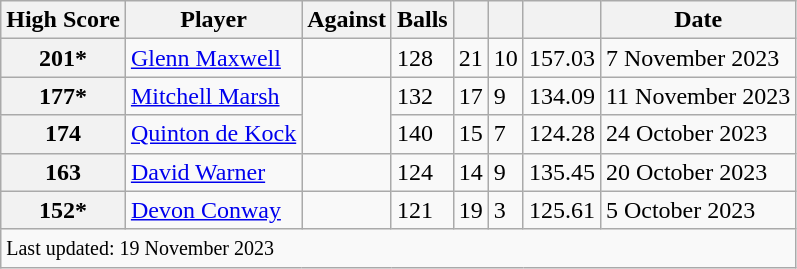<table class="wikitable">
<tr>
<th>High Score</th>
<th class="unsortable">Player</th>
<th>Against</th>
<th>Balls</th>
<th></th>
<th></th>
<th></th>
<th>Date</th>
</tr>
<tr>
<th>201*</th>
<td> <a href='#'>Glenn Maxwell</a></td>
<td></td>
<td>128</td>
<td>21</td>
<td>10</td>
<td>157.03</td>
<td>7 November 2023</td>
</tr>
<tr>
<th>177*</th>
<td> <a href='#'>Mitchell Marsh</a></td>
<td rowspan="2"></td>
<td>132</td>
<td>17</td>
<td>9</td>
<td>134.09</td>
<td>11 November 2023</td>
</tr>
<tr>
<th>174</th>
<td> <a href='#'>Quinton de Kock</a></td>
<td>140</td>
<td>15</td>
<td>7</td>
<td>124.28</td>
<td>24 October 2023</td>
</tr>
<tr>
<th>163</th>
<td> <a href='#'>David Warner</a></td>
<td></td>
<td>124</td>
<td>14</td>
<td>9</td>
<td>135.45</td>
<td>20 October 2023</td>
</tr>
<tr>
<th>152*</th>
<td> <a href='#'>Devon Conway</a></td>
<td></td>
<td>121</td>
<td>19</td>
<td>3</td>
<td>125.61</td>
<td>5 October 2023</td>
</tr>
<tr>
<td colspan="9"><small>Last updated: 19 November 2023</small></td>
</tr>
</table>
